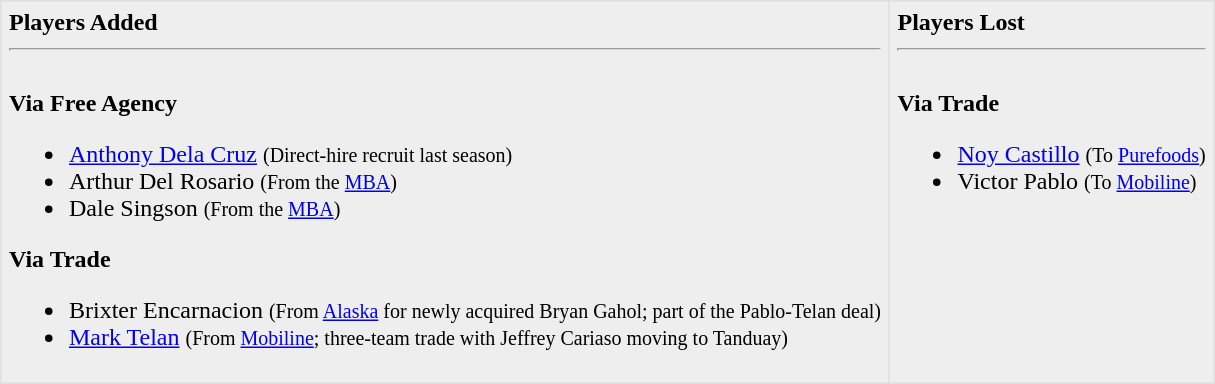<table border=1 style="border-collapse:collapse; background-color:#eeeeee" bordercolor="#DFDFDF" cellpadding="5">
<tr>
<td valign="top"><strong>Players Added</strong> <hr><br><strong>Via Free Agency</strong><ul><li><a href='#'>Anthony Dela Cruz</a> <small>(Direct-hire recruit last season)</small></li><li>Arthur Del Rosario <small>(From the <a href='#'>MBA</a>)</small></li><li>Dale Singson <small>(From the <a href='#'>MBA</a>)</small></li></ul><strong>Via Trade</strong><ul><li>Brixter Encarnacion <small>(From <a href='#'>Alaska</a> for newly acquired Bryan Gahol; part of the Pablo-Telan deal)</small></li><li><a href='#'>Mark Telan</a> <small>(From <a href='#'>Mobiline</a>; three-team trade with Jeffrey Cariaso moving to Tanduay)</small></li></ul></td>
<td valign="top"><strong>Players Lost</strong> <hr><br><strong>Via Trade</strong><ul><li><a href='#'>Noy Castillo</a> <small>(To <a href='#'>Purefoods</a>)</small></li><li>Victor Pablo <small>(To <a href='#'>Mobiline</a>)</small></li></ul></td>
</tr>
</table>
